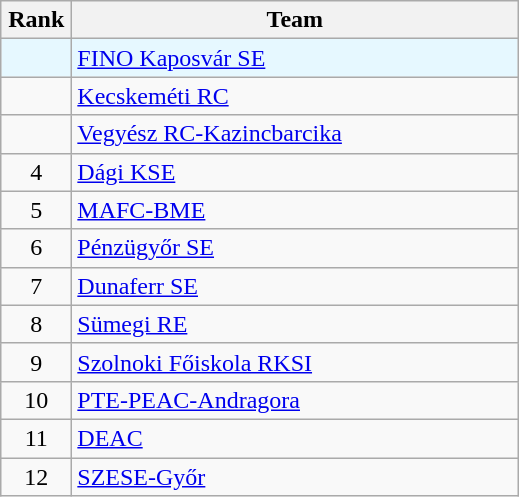<table class="wikitable">
<tr>
<th width=40>Rank</th>
<th width=290>Team</th>
</tr>
<tr bgcolor=#e6f8ff>
<td align="center"></td>
<td align="left"> <a href='#'>FINO Kaposvár SE</a></td>
</tr>
<tr>
<td align="center"></td>
<td align="left"> <a href='#'>Kecskeméti RC</a></td>
</tr>
<tr>
<td align="center"></td>
<td align="left"> <a href='#'>Vegyész RC-Kazincbarcika</a></td>
</tr>
<tr>
<td align="center">4</td>
<td align="left"> <a href='#'>Dági KSE</a></td>
</tr>
<tr>
<td align="center">5</td>
<td align="left"> <a href='#'>MAFC-BME</a></td>
</tr>
<tr>
<td align="center">6</td>
<td align="left"> <a href='#'>Pénzügyőr SE</a></td>
</tr>
<tr>
<td align="center">7</td>
<td align="left"> <a href='#'>Dunaferr SE</a></td>
</tr>
<tr>
<td align="center">8</td>
<td align="left"> <a href='#'>Sümegi RE</a></td>
</tr>
<tr>
<td align="center">9</td>
<td align="left"> <a href='#'>Szolnoki Főiskola RKSI</a></td>
</tr>
<tr>
<td align="center">10</td>
<td align="left"> <a href='#'>PTE-PEAC-Andragora</a></td>
</tr>
<tr>
<td align="center">11</td>
<td align="left"> <a href='#'>DEAC</a></td>
</tr>
<tr>
<td align="center">12</td>
<td align="left"> <a href='#'>SZESE-Győr</a></td>
</tr>
</table>
